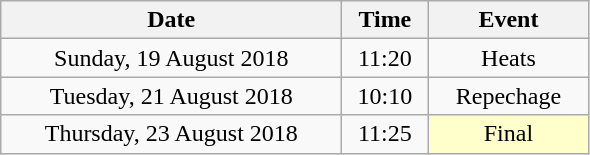<table class = "wikitable" style="text-align:center;">
<tr>
<th width=220>Date</th>
<th width=50>Time</th>
<th width=100>Event</th>
</tr>
<tr>
<td>Sunday, 19 August 2018</td>
<td>11:20</td>
<td>Heats</td>
</tr>
<tr>
<td>Tuesday, 21 August 2018</td>
<td>10:10</td>
<td>Repechage</td>
</tr>
<tr>
<td>Thursday, 23 August 2018</td>
<td>11:25</td>
<td bgcolor=ffffcc>Final</td>
</tr>
</table>
